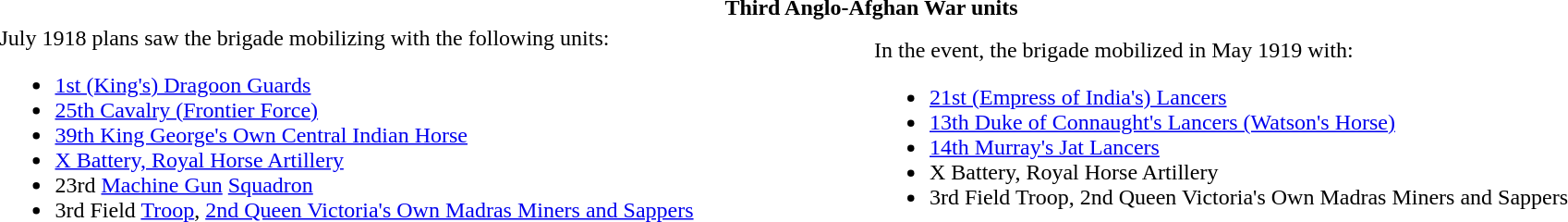<table class="toccolours collapsible collapsed" style="width:100%; background:transparent;">
<tr>
<th colspan=2>Third Anglo-Afghan War units</th>
</tr>
<tr>
<td>July 1918 plans saw the brigade mobilizing with the following units:<br><ul><li><a href='#'>1st (King's) Dragoon Guards</a></li><li><a href='#'>25th Cavalry (Frontier Force)</a></li><li><a href='#'>39th King George's Own Central Indian Horse</a></li><li><a href='#'>X Battery, Royal Horse Artillery</a></li><li>23rd <a href='#'>Machine Gun</a> <a href='#'>Squadron</a></li><li>3rd Field <a href='#'>Troop</a>, <a href='#'>2nd Queen Victoria's Own Madras Miners and Sappers</a></li></ul></td>
<td>In the event, the brigade mobilized in May 1919 with:<br><ul><li><a href='#'>21st (Empress of India's) Lancers</a></li><li><a href='#'>13th Duke of Connaught's Lancers (Watson's Horse)</a></li><li><a href='#'>14th Murray's Jat Lancers</a></li><li>X Battery, Royal Horse Artillery</li><li>3rd Field Troop, 2nd Queen Victoria's Own Madras Miners and Sappers</li></ul></td>
</tr>
</table>
